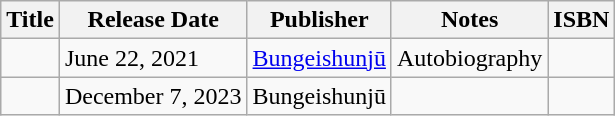<table class="wikitable">
<tr>
<th>Title</th>
<th>Release Date</th>
<th>Publisher</th>
<th>Notes</th>
<th>ISBN</th>
</tr>
<tr>
<td></td>
<td>June 22, 2021</td>
<td><a href='#'>Bungeishunjū</a></td>
<td>Autobiography</td>
<td></td>
</tr>
<tr>
<td></td>
<td>December 7, 2023</td>
<td>Bungeishunjū</td>
<td></td>
<td></td>
</tr>
</table>
